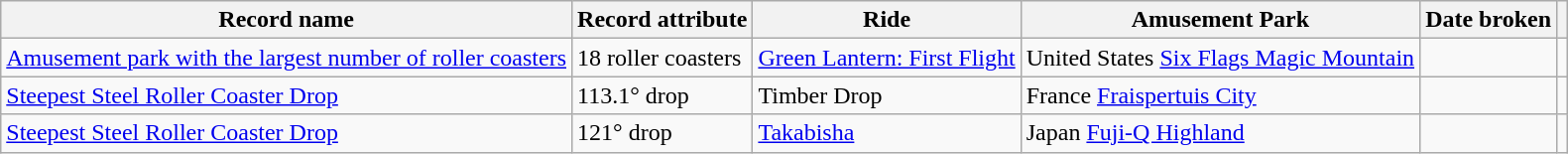<table class="wikitable sortable">
<tr>
<th>Record name</th>
<th class="unsortable">Record attribute</th>
<th>Ride</th>
<th>Amusement Park</th>
<th>Date broken</th>
<th class="unsortable"></th>
</tr>
<tr>
<td><a href='#'>Amusement park with the largest number of roller coasters</a></td>
<td>18 roller coasters</td>
<td><a href='#'>Green Lantern: First Flight</a></td>
<td>United States <a href='#'>Six Flags Magic Mountain</a></td>
<td></td>
<td></td>
</tr>
<tr>
<td><a href='#'>Steepest Steel Roller Coaster Drop</a></td>
<td>113.1° drop</td>
<td>Timber Drop</td>
<td>France <a href='#'>Fraispertuis City</a></td>
<td></td>
<td></td>
</tr>
<tr>
<td><a href='#'>Steepest Steel Roller Coaster Drop</a></td>
<td>121° drop</td>
<td><a href='#'>Takabisha</a></td>
<td>Japan <a href='#'>Fuji-Q Highland</a></td>
<td></td>
<td></td>
</tr>
</table>
